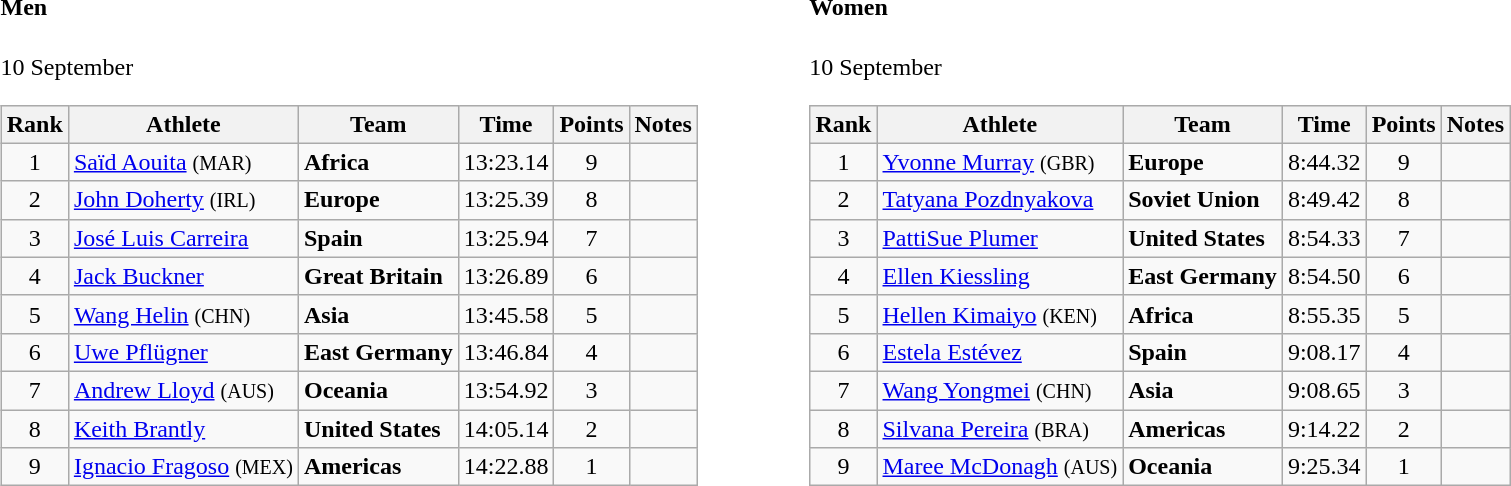<table>
<tr>
<td valign="top"><br><h4>Men</h4>10 September<table class="wikitable" style="text-align:center">
<tr>
<th>Rank</th>
<th>Athlete</th>
<th>Team</th>
<th>Time</th>
<th>Points</th>
<th>Notes</th>
</tr>
<tr>
<td>1</td>
<td align="left"><a href='#'>Saïd Aouita</a> <small>(MAR)</small></td>
<td align=left><strong>Africa</strong></td>
<td>13:23.14</td>
<td>9</td>
<td></td>
</tr>
<tr>
<td>2</td>
<td align="left"><a href='#'>John Doherty</a> <small>(IRL)</small></td>
<td align=left><strong>Europe</strong></td>
<td>13:25.39</td>
<td>8</td>
<td></td>
</tr>
<tr>
<td>3</td>
<td align="left"><a href='#'>José Luis Carreira</a></td>
<td align=left><strong>Spain</strong></td>
<td>13:25.94</td>
<td>7</td>
<td></td>
</tr>
<tr>
<td>4</td>
<td align="left"><a href='#'>Jack Buckner</a></td>
<td align=left><strong>Great Britain</strong></td>
<td>13:26.89</td>
<td>6</td>
<td></td>
</tr>
<tr>
<td>5</td>
<td align="left"><a href='#'>Wang Helin</a> <small>(CHN)</small></td>
<td align=left><strong>Asia</strong></td>
<td>13:45.58</td>
<td>5</td>
<td></td>
</tr>
<tr>
<td>6</td>
<td align="left"><a href='#'>Uwe Pflügner</a></td>
<td align=left><strong>East Germany</strong></td>
<td>13:46.84</td>
<td>4</td>
<td></td>
</tr>
<tr>
<td>7</td>
<td align="left"><a href='#'>Andrew Lloyd</a> <small>(AUS)</small></td>
<td align=left><strong>Oceania</strong></td>
<td>13:54.92</td>
<td>3</td>
<td></td>
</tr>
<tr>
<td>8</td>
<td align="left"><a href='#'>Keith Brantly</a></td>
<td align=left><strong>United States</strong></td>
<td>14:05.14</td>
<td>2</td>
<td></td>
</tr>
<tr>
<td>9</td>
<td align="left"><a href='#'>Ignacio Fragoso</a> <small>(MEX)</small></td>
<td align=left><strong>Americas</strong></td>
<td>14:22.88</td>
<td>1</td>
<td></td>
</tr>
</table>
</td>
<td width="50"> </td>
<td valign="top"><br><h4>Women</h4>10 September<table class="wikitable" style="text-align:center">
<tr>
<th>Rank</th>
<th>Athlete</th>
<th>Team</th>
<th>Time</th>
<th>Points</th>
<th>Notes</th>
</tr>
<tr>
<td>1</td>
<td align="left"><a href='#'>Yvonne Murray</a> <small>(GBR)</small></td>
<td align=left><strong>Europe</strong></td>
<td>8:44.32</td>
<td>9</td>
<td></td>
</tr>
<tr>
<td>2</td>
<td align="left"><a href='#'>Tatyana Pozdnyakova</a></td>
<td align=left><strong>Soviet Union</strong></td>
<td>8:49.42</td>
<td>8</td>
<td></td>
</tr>
<tr>
<td>3</td>
<td align="left"><a href='#'>PattiSue Plumer</a></td>
<td align=left><strong>United States</strong></td>
<td>8:54.33</td>
<td>7</td>
<td></td>
</tr>
<tr>
<td>4</td>
<td align="left"><a href='#'>Ellen Kiessling</a></td>
<td align=left><strong>East Germany</strong></td>
<td>8:54.50</td>
<td>6</td>
<td></td>
</tr>
<tr>
<td>5</td>
<td align="left"><a href='#'>Hellen Kimaiyo</a> <small>(KEN)</small></td>
<td align=left><strong>Africa</strong></td>
<td>8:55.35</td>
<td>5</td>
<td></td>
</tr>
<tr>
<td>6</td>
<td align="left"><a href='#'>Estela Estévez</a></td>
<td align=left><strong>Spain</strong></td>
<td>9:08.17</td>
<td>4</td>
<td></td>
</tr>
<tr>
<td>7</td>
<td align="left"><a href='#'>Wang Yongmei</a> <small>(CHN)</small></td>
<td align=left><strong>Asia</strong></td>
<td>9:08.65</td>
<td>3</td>
<td></td>
</tr>
<tr>
<td>8</td>
<td align="left"><a href='#'>Silvana Pereira</a> <small>(BRA)</small></td>
<td align=left><strong>Americas</strong></td>
<td>9:14.22</td>
<td>2</td>
<td></td>
</tr>
<tr>
<td>9</td>
<td align="left"><a href='#'>Maree McDonagh</a> <small>(AUS)</small></td>
<td align=left><strong>Oceania</strong></td>
<td>9:25.34</td>
<td>1</td>
<td></td>
</tr>
</table>
</td>
</tr>
</table>
